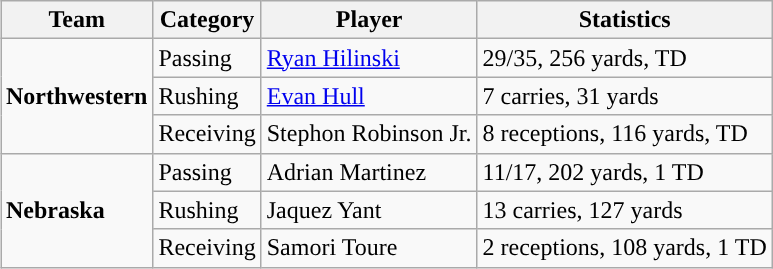<table class="wikitable" style="float: right;">
<tr>
<th>Team</th>
<th>Category</th>
<th>Player</th>
<th>Statistics</th>
</tr>
<tr>
<td rowspan=3><strong>Northwestern</strong></td>
<td>Passing</td>
<td><a href='#'>Ryan Hilinski</a></td>
<td>29/35, 256 yards, TD</td>
</tr>
<tr>
<td>Rushing</td>
<td><a href='#'>Evan Hull</a></td>
<td>7 carries, 31 yards</td>
</tr>
<tr>
<td>Receiving</td>
<td>Stephon Robinson Jr.</td>
<td>8 receptions, 116 yards, TD</td>
</tr>
<tr>
<td rowspan=3><strong>Nebraska</strong></td>
<td>Passing</td>
<td>Adrian Martinez</td>
<td>11/17, 202 yards, 1 TD</td>
</tr>
<tr>
<td>Rushing</td>
<td>Jaquez Yant</td>
<td>13 carries, 127 yards</td>
</tr>
<tr>
<td>Receiving</td>
<td>Samori Toure</td>
<td>2 receptions, 108 yards, 1 TD</td>
</tr>
</table>
